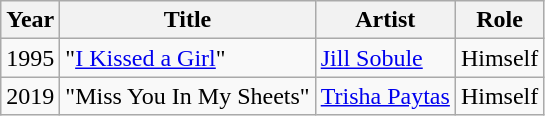<table class="wikitable sortable">
<tr>
<th>Year</th>
<th>Title</th>
<th>Artist</th>
<th>Role</th>
</tr>
<tr>
<td>1995</td>
<td>"<a href='#'>I Kissed a Girl</a>"</td>
<td><a href='#'>Jill Sobule</a></td>
<td>Himself</td>
</tr>
<tr>
<td>2019</td>
<td>"Miss You In My Sheets"</td>
<td><a href='#'>Trisha Paytas</a></td>
<td>Himself</td>
</tr>
</table>
